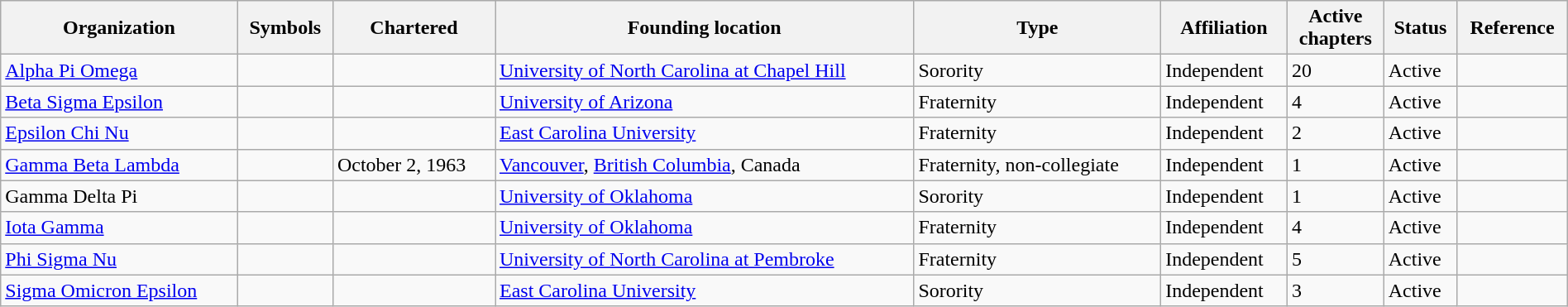<table class="wikitable sortable" width="100%">
<tr>
<th>Organization</th>
<th>Symbols</th>
<th>Chartered</th>
<th>Founding location</th>
<th>Type</th>
<th>Affiliation</th>
<th>Active<br>chapters</th>
<th>Status</th>
<th>Reference</th>
</tr>
<tr>
<td><a href='#'>Alpha Pi Omega</a></td>
<td><strong></strong></td>
<td></td>
<td><a href='#'>University of North Carolina at Chapel Hill</a></td>
<td>Sorority</td>
<td>Independent</td>
<td>20</td>
<td>Active</td>
<td></td>
</tr>
<tr>
<td><a href='#'>Beta Sigma Epsilon</a></td>
<td><strong></strong></td>
<td></td>
<td><a href='#'>University of Arizona</a></td>
<td>Fraternity</td>
<td>Independent</td>
<td>4</td>
<td>Active</td>
<td></td>
</tr>
<tr>
<td><a href='#'>Epsilon Chi Nu</a></td>
<td><strong></strong></td>
<td></td>
<td><a href='#'>East Carolina University</a></td>
<td>Fraternity</td>
<td>Independent</td>
<td>2</td>
<td>Active</td>
<td></td>
</tr>
<tr>
<td><a href='#'>Gamma Beta Lambda</a></td>
<td><strong></strong></td>
<td>October 2, 1963</td>
<td><a href='#'>Vancouver</a>, <a href='#'>British Columbia</a>, Canada</td>
<td>Fraternity, non-collegiate</td>
<td>Independent</td>
<td>1</td>
<td>Active</td>
<td></td>
</tr>
<tr>
<td>Gamma Delta Pi</td>
<td><strong></strong></td>
<td></td>
<td><a href='#'>University of Oklahoma</a></td>
<td>Sorority</td>
<td>Independent</td>
<td>1</td>
<td>Active</td>
<td></td>
</tr>
<tr>
<td><a href='#'>Iota Gamma</a></td>
<td><strong></strong></td>
<td></td>
<td><a href='#'>University of Oklahoma</a></td>
<td>Fraternity</td>
<td>Independent</td>
<td>4</td>
<td>Active</td>
<td></td>
</tr>
<tr>
<td><a href='#'>Phi Sigma Nu</a></td>
<td><strong></strong></td>
<td></td>
<td><a href='#'>University of North Carolina at Pembroke</a></td>
<td>Fraternity</td>
<td>Independent</td>
<td>5</td>
<td>Active</td>
<td></td>
</tr>
<tr>
<td><a href='#'>Sigma Omicron Epsilon</a></td>
<td><strong></strong></td>
<td></td>
<td><a href='#'>East Carolina University</a></td>
<td>Sorority</td>
<td>Independent</td>
<td>3</td>
<td>Active</td>
<td></td>
</tr>
</table>
